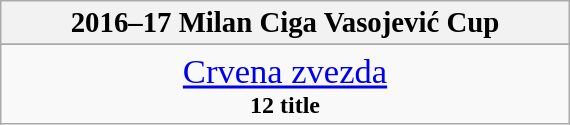<table class="wikitable" style="margin: 0 auto; width: 30%;">
<tr>
<th><big>2016–17 Milan Ciga Vasojević Cup</big><br></th>
</tr>
<tr>
</tr>
<tr>
<td align=center><big><big><a href='#'>Crvena zvezda</a><br></big></big><strong>12 title</strong></td>
</tr>
</table>
